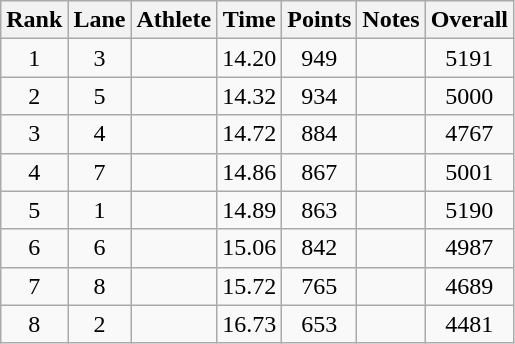<table class="wikitable sortable" style="text-align:center">
<tr>
<th>Rank</th>
<th>Lane</th>
<th>Athlete</th>
<th>Time</th>
<th>Points</th>
<th>Notes</th>
<th>Overall</th>
</tr>
<tr>
<td>1</td>
<td>3</td>
<td align="left"></td>
<td>14.20</td>
<td>949</td>
<td></td>
<td>5191</td>
</tr>
<tr>
<td>2</td>
<td>5</td>
<td align="left"></td>
<td>14.32</td>
<td>934</td>
<td></td>
<td>5000</td>
</tr>
<tr>
<td>3</td>
<td>4</td>
<td align="left"></td>
<td>14.72</td>
<td>884</td>
<td></td>
<td>4767</td>
</tr>
<tr>
<td>4</td>
<td>7</td>
<td align="left"></td>
<td>14.86</td>
<td>867</td>
<td></td>
<td>5001</td>
</tr>
<tr>
<td>5</td>
<td>1</td>
<td align="left"></td>
<td>14.89</td>
<td>863</td>
<td></td>
<td>5190</td>
</tr>
<tr>
<td>6</td>
<td>6</td>
<td align="left"></td>
<td>15.06</td>
<td>842</td>
<td></td>
<td>4987</td>
</tr>
<tr>
<td>7</td>
<td>8</td>
<td align="left"></td>
<td>15.72</td>
<td>765</td>
<td></td>
<td>4689</td>
</tr>
<tr>
<td>8</td>
<td>2</td>
<td align="left"></td>
<td>16.73</td>
<td>653</td>
<td></td>
<td>4481</td>
</tr>
</table>
